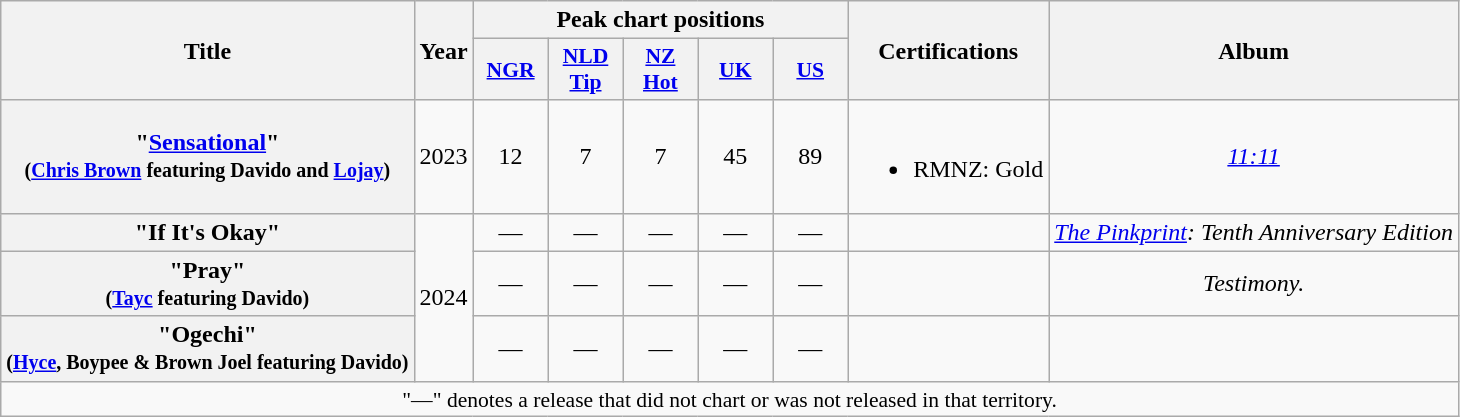<table class="wikitable plainrowheaders" style="text-align:center">
<tr>
<th scope="col" rowspan="2">Title</th>
<th scope="col" rowspan="2">Year</th>
<th colspan="5" scope="col">Peak chart positions</th>
<th scope="col" rowspan="2">Certifications</th>
<th scope="col" rowspan="2">Album</th>
</tr>
<tr>
<th scope="col" style="width:3em;font-size:90%;"><a href='#'>NGR</a><br></th>
<th scope="col" style="width:3em;font-size:90%;"><a href='#'>NLD Tip</a><br></th>
<th scope="col" style="width:3em;font-size:90%;"><a href='#'>NZ Hot</a><br></th>
<th scope="col" style="width:3em;font-size:90%;"><a href='#'>UK</a><br></th>
<th scope="col" style="width:3em;font-size:90%;"><a href='#'>US</a><br></th>
</tr>
<tr>
<th scope="row">"<a href='#'>Sensational</a>"<br><small>(<a href='#'>Chris Brown</a> featuring Davido and <a href='#'>Lojay</a>)</small></th>
<td>2023</td>
<td>12</td>
<td>7</td>
<td>7</td>
<td>45</td>
<td>89</td>
<td><br><ul><li>RMNZ: Gold</li></ul></td>
<td><em><a href='#'>11:11</a></em></td>
</tr>
<tr>
<th scope="row">"If It's Okay"<br></th>
<td rowspan="3">2024</td>
<td>—</td>
<td>—</td>
<td>—</td>
<td>—</td>
<td>—</td>
<td></td>
<td><em><a href='#'>The Pinkprint</a>: Tenth Anniversary Edition</em></td>
</tr>
<tr>
<th scope="row">"Pray"<br><small>(<a href='#'>Tayc</a> featuring Davido)</small></th>
<td>—</td>
<td>—</td>
<td>—</td>
<td>—</td>
<td>—</td>
<td></td>
<td><em>Testimony.</em></td>
</tr>
<tr>
<th scope="row">"Ogechi"<br><small>(<a href='#'>Hyce</a>, Boypee & Brown Joel featuring Davido)</small></th>
<td>—</td>
<td>—</td>
<td>—</td>
<td>—</td>
<td>—</td>
<td></td>
<td></td>
</tr>
<tr>
<td colspan="11" style="font-size:90%">"—" denotes a release that did not chart or was not released in that territory.</td>
</tr>
</table>
